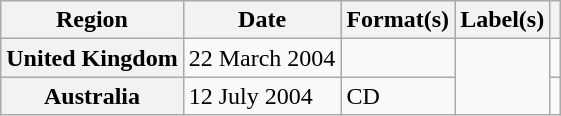<table class="wikitable plainrowheaders">
<tr>
<th scope="col">Region</th>
<th scope="col">Date</th>
<th scope="col">Format(s)</th>
<th scope="col">Label(s)</th>
<th scope="col"></th>
</tr>
<tr>
<th scope="row">United Kingdom</th>
<td>22 March 2004</td>
<td></td>
<td rowspan="2"></td>
<td></td>
</tr>
<tr>
<th scope="row">Australia</th>
<td>12 July 2004</td>
<td>CD</td>
<td></td>
</tr>
</table>
